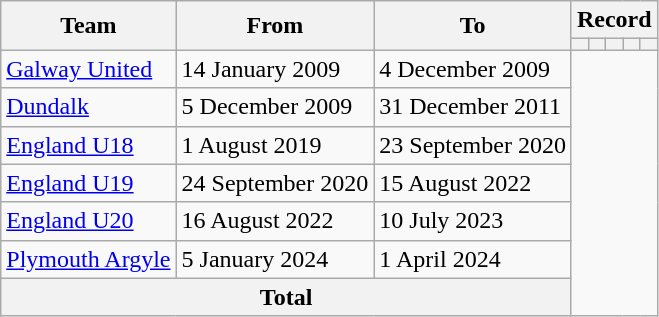<table class="wikitable" style="text-align: center;">
<tr>
<th rowspan="2">Team</th>
<th rowspan="2">From</th>
<th rowspan="2">To</th>
<th colspan="5">Record</th>
</tr>
<tr>
<th></th>
<th></th>
<th></th>
<th></th>
<th></th>
</tr>
<tr>
<td align="left"><a href='#'>Galway United</a></td>
<td align="left">14 January 2009</td>
<td align="left">4 December 2009<br></td>
</tr>
<tr>
<td align="left"><a href='#'>Dundalk</a></td>
<td align="left">5 December 2009</td>
<td align="left">31 December 2011<br></td>
</tr>
<tr>
<td align="left"><a href='#'>England U18</a></td>
<td align="left">1 August 2019</td>
<td align="left">23 September 2020<br></td>
</tr>
<tr>
<td align="left"><a href='#'>England U19</a></td>
<td align="left">24 September 2020</td>
<td align="left">15 August 2022<br></td>
</tr>
<tr>
<td align="left"><a href='#'>England U20</a></td>
<td align="left">16 August 2022</td>
<td align="left">10 July 2023<br></td>
</tr>
<tr>
<td align="left"><a href='#'>Plymouth Argyle</a></td>
<td align="left">5 January 2024</td>
<td align="left">1 April 2024<br></td>
</tr>
<tr>
<th colspan="3">Total<br></th>
</tr>
</table>
